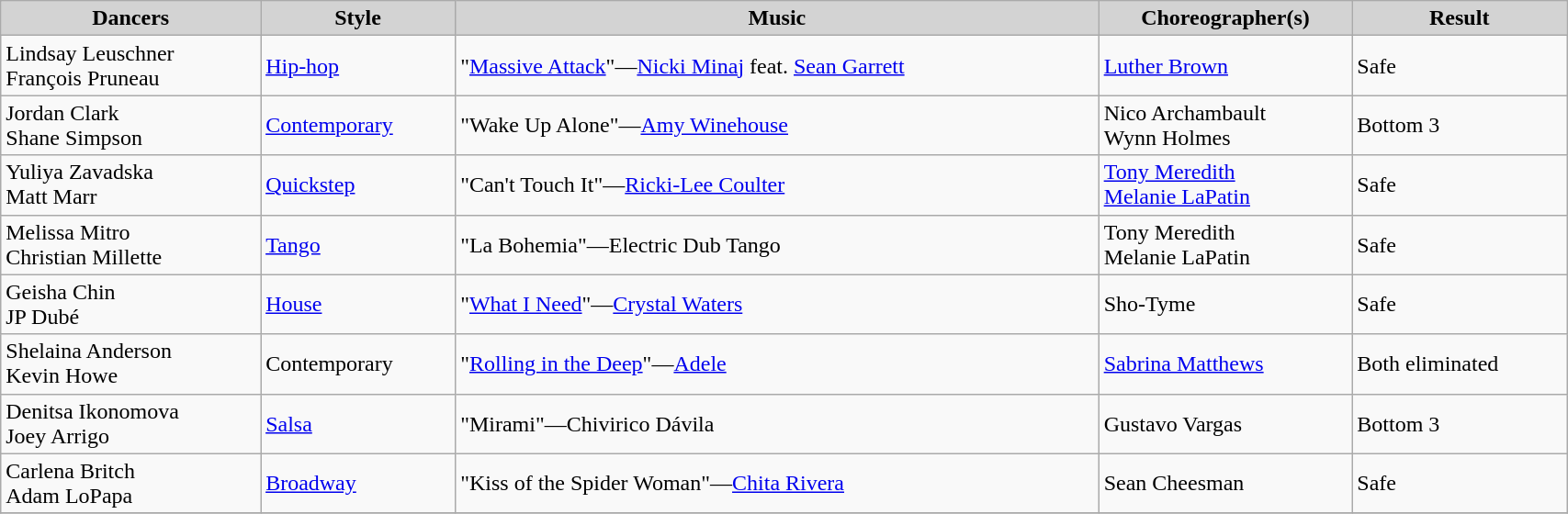<table class="wikitable" width="90%">
<tr bgcolor="lightgrey">
<td align="center"><strong>Dancers</strong></td>
<td align="center"><strong>Style</strong></td>
<td align="center"><strong>Music</strong></td>
<td align="center"><strong>Choreographer(s)</strong></td>
<td align="center"><strong>Result</strong></td>
</tr>
<tr>
<td>Lindsay Leuschner<br>François Pruneau</td>
<td><a href='#'>Hip-hop</a></td>
<td>"<a href='#'>Massive Attack</a>"—<a href='#'>Nicki Minaj</a> feat. <a href='#'>Sean Garrett</a></td>
<td><a href='#'>Luther Brown</a></td>
<td>Safe</td>
</tr>
<tr>
<td>Jordan Clark<br>Shane Simpson</td>
<td><a href='#'>Contemporary</a></td>
<td>"Wake Up Alone"—<a href='#'>Amy Winehouse</a></td>
<td>Nico Archambault<br>Wynn Holmes</td>
<td>Bottom 3</td>
</tr>
<tr>
<td>Yuliya Zavadska<br>Matt Marr</td>
<td><a href='#'>Quickstep</a></td>
<td>"Can't Touch It"—<a href='#'>Ricki-Lee Coulter</a></td>
<td><a href='#'>Tony Meredith</a><br><a href='#'>Melanie LaPatin</a></td>
<td>Safe</td>
</tr>
<tr>
<td>Melissa Mitro<br>Christian Millette</td>
<td><a href='#'>Tango</a></td>
<td>"La Bohemia"—Electric Dub Tango</td>
<td>Tony Meredith<br>Melanie LaPatin</td>
<td>Safe</td>
</tr>
<tr>
<td>Geisha Chin<br>JP Dubé</td>
<td><a href='#'>House</a></td>
<td>"<a href='#'>What I Need</a>"—<a href='#'>Crystal Waters</a></td>
<td>Sho-Tyme</td>
<td>Safe</td>
</tr>
<tr>
<td>Shelaina Anderson<br>Kevin Howe</td>
<td>Contemporary</td>
<td>"<a href='#'>Rolling in the Deep</a>"—<a href='#'>Adele</a></td>
<td><a href='#'>Sabrina Matthews</a></td>
<td>Both eliminated</td>
</tr>
<tr>
<td>Denitsa Ikonomova<br>Joey Arrigo</td>
<td><a href='#'>Salsa</a></td>
<td>"Mirami"—Chivirico Dávila</td>
<td>Gustavo Vargas</td>
<td>Bottom 3</td>
</tr>
<tr>
<td>Carlena Britch<br>Adam LoPapa</td>
<td><a href='#'>Broadway</a></td>
<td>"Kiss of the Spider Woman"—<a href='#'>Chita Rivera</a></td>
<td>Sean Cheesman</td>
<td>Safe</td>
</tr>
<tr>
</tr>
</table>
